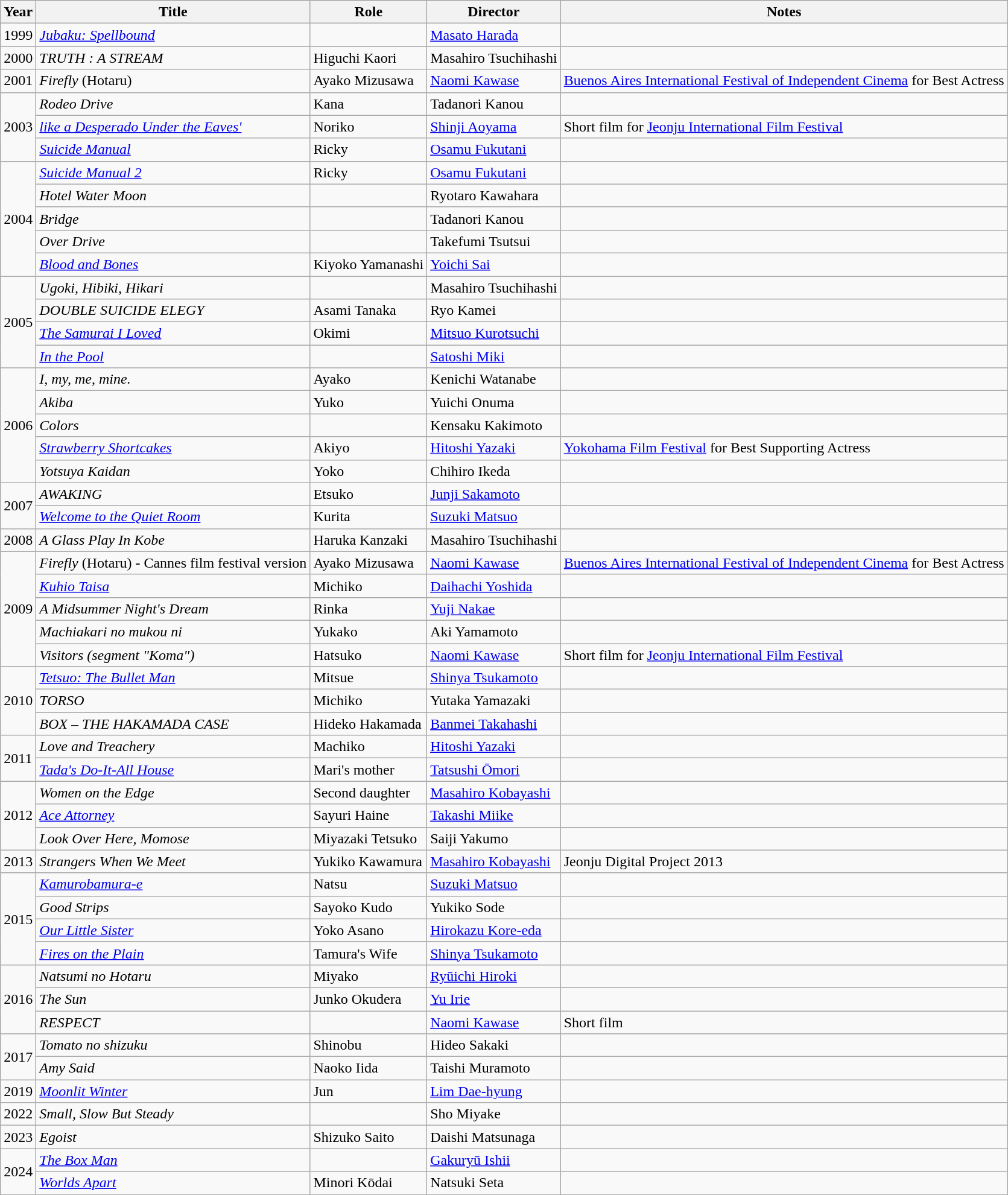<table class="wikitable sortable">
<tr>
<th>Year</th>
<th>Title</th>
<th>Role</th>
<th>Director</th>
<th>Notes</th>
</tr>
<tr>
<td>1999</td>
<td><em><a href='#'>Jubaku: Spellbound</a></em></td>
<td></td>
<td><a href='#'>Masato Harada</a></td>
<td></td>
</tr>
<tr>
<td>2000</td>
<td><em>TRUTH : A STREAM</em></td>
<td>Higuchi Kaori</td>
<td>Masahiro Tsuchihashi</td>
<td></td>
</tr>
<tr>
<td>2001</td>
<td><em> Firefly</em> (Hotaru)</td>
<td>Ayako Mizusawa</td>
<td><a href='#'>Naomi Kawase</a></td>
<td><a href='#'>Buenos Aires International Festival of Independent Cinema</a> for Best Actress</td>
</tr>
<tr>
<td rowspan="3">2003</td>
<td><em>Rodeo Drive</em></td>
<td>Kana</td>
<td>Tadanori Kanou</td>
<td></td>
</tr>
<tr>
<td><em><a href='#'>like a Desperado Under the Eaves'</a></em></td>
<td>Noriko</td>
<td><a href='#'>Shinji Aoyama</a></td>
<td>Short film for <a href='#'>Jeonju International Film Festival</a></td>
</tr>
<tr>
<td><em> <a href='#'>Suicide Manual</a></em></td>
<td>Ricky</td>
<td><a href='#'>Osamu Fukutani</a></td>
<td></td>
</tr>
<tr>
<td rowspan="5">2004</td>
<td><em><a href='#'>Suicide Manual 2</a></em></td>
<td>Ricky</td>
<td><a href='#'>Osamu Fukutani</a></td>
<td></td>
</tr>
<tr>
<td><em>Hotel Water Moon</em></td>
<td></td>
<td>Ryotaro Kawahara</td>
<td></td>
</tr>
<tr>
<td><em>Bridge</em></td>
<td></td>
<td>Tadanori Kanou</td>
<td></td>
</tr>
<tr>
<td><em>Over Drive</em></td>
<td></td>
<td>Takefumi Tsutsui</td>
<td></td>
</tr>
<tr>
<td><em> <a href='#'>Blood and Bones</a></em></td>
<td>Kiyoko Yamanashi</td>
<td><a href='#'>Yoichi Sai</a></td>
<td></td>
</tr>
<tr>
<td rowspan="4">2005</td>
<td><em>Ugoki, Hibiki, Hikari</em></td>
<td></td>
<td>Masahiro Tsuchihashi</td>
<td></td>
</tr>
<tr>
<td><em>DOUBLE SUICIDE ELEGY</em></td>
<td>Asami Tanaka</td>
<td>Ryo Kamei</td>
<td></td>
</tr>
<tr>
<td><em><a href='#'>The Samurai I Loved</a></em></td>
<td>Okimi</td>
<td><a href='#'>Mitsuo Kurotsuchi</a></td>
<td></td>
</tr>
<tr>
<td><em> <a href='#'>In the Pool</a></em></td>
<td></td>
<td><a href='#'>Satoshi Miki</a></td>
<td></td>
</tr>
<tr>
<td rowspan="5">2006</td>
<td><em>I, my, me, mine.</em></td>
<td>Ayako</td>
<td>Kenichi Watanabe</td>
<td></td>
</tr>
<tr>
<td><em>Akiba</em></td>
<td>Yuko</td>
<td>Yuichi Onuma</td>
<td></td>
</tr>
<tr>
<td><em>Colors</em></td>
<td></td>
<td>Kensaku Kakimoto</td>
<td></td>
</tr>
<tr>
<td><em><a href='#'>Strawberry Shortcakes</a></em></td>
<td>Akiyo</td>
<td><a href='#'>Hitoshi Yazaki</a></td>
<td><a href='#'>Yokohama Film Festival</a> for Best Supporting Actress</td>
</tr>
<tr>
<td><em>Yotsuya Kaidan</em></td>
<td>Yoko</td>
<td>Chihiro Ikeda</td>
<td></td>
</tr>
<tr>
<td rowspan="2">2007</td>
<td><em>AWAKING</em></td>
<td>Etsuko</td>
<td><a href='#'>Junji Sakamoto</a></td>
<td></td>
</tr>
<tr>
<td><em><a href='#'>Welcome to the Quiet Room</a></em></td>
<td>Kurita</td>
<td><a href='#'>Suzuki Matsuo</a></td>
<td></td>
</tr>
<tr>
<td>2008</td>
<td><em>A Glass Play In Kobe</em></td>
<td>Haruka Kanzaki</td>
<td>Masahiro Tsuchihashi</td>
<td></td>
</tr>
<tr>
<td rowspan="5">2009</td>
<td><em>Firefly</em> (Hotaru) - Cannes film festival version</td>
<td>Ayako Mizusawa</td>
<td><a href='#'>Naomi Kawase</a></td>
<td><a href='#'>Buenos Aires International Festival of Independent Cinema</a> for Best Actress</td>
</tr>
<tr>
<td><em><a href='#'>Kuhio Taisa</a></em></td>
<td>Michiko</td>
<td><a href='#'>Daihachi Yoshida</a></td>
<td></td>
</tr>
<tr>
<td><em>A Midsummer Night's Dream</em></td>
<td>Rinka</td>
<td><a href='#'>Yuji Nakae</a></td>
<td></td>
</tr>
<tr>
<td><em>Machiakari no mukou ni</em></td>
<td>Yukako</td>
<td>Aki Yamamoto</td>
<td></td>
</tr>
<tr>
<td><em>Visitors (segment "Koma")</em></td>
<td>Hatsuko</td>
<td><a href='#'>Naomi Kawase</a></td>
<td>Short film for <a href='#'>Jeonju International Film Festival</a></td>
</tr>
<tr>
<td rowspan="3">2010</td>
<td><em><a href='#'>Tetsuo: The Bullet Man</a></em></td>
<td>Mitsue</td>
<td><a href='#'>Shinya Tsukamoto</a></td>
<td></td>
</tr>
<tr>
<td><em>TORSO</em></td>
<td>Michiko</td>
<td>Yutaka Yamazaki</td>
<td></td>
</tr>
<tr>
<td><em>BOX – THE HAKAMADA CASE</em></td>
<td>Hideko Hakamada</td>
<td><a href='#'>Banmei Takahashi</a></td>
<td></td>
</tr>
<tr>
<td rowspan="2">2011</td>
<td><em>Love and Treachery</em></td>
<td>Machiko</td>
<td><a href='#'>Hitoshi Yazaki</a></td>
<td></td>
</tr>
<tr>
<td><em><a href='#'>Tada's Do-It-All House</a></em></td>
<td>Mari's mother</td>
<td><a href='#'>Tatsushi Ōmori</a></td>
<td></td>
</tr>
<tr>
<td rowspan="3">2012</td>
<td><em>Women on the Edge</em></td>
<td>Second daughter</td>
<td><a href='#'>Masahiro Kobayashi</a></td>
<td></td>
</tr>
<tr>
<td><em><a href='#'>Ace Attorney</a></em></td>
<td>Sayuri Haine</td>
<td><a href='#'>Takashi Miike</a></td>
<td></td>
</tr>
<tr>
<td><em>Look Over Here, Momose</em></td>
<td>Miyazaki Tetsuko</td>
<td>Saiji Yakumo</td>
<td></td>
</tr>
<tr>
<td>2013</td>
<td><em>Strangers When We Meet</em></td>
<td>Yukiko Kawamura</td>
<td><a href='#'>Masahiro Kobayashi</a></td>
<td>Jeonju Digital Project 2013</td>
</tr>
<tr>
<td rowspan="4">2015</td>
<td><em><a href='#'>Kamurobamura-e</a></em></td>
<td>Natsu</td>
<td><a href='#'>Suzuki Matsuo</a></td>
<td></td>
</tr>
<tr>
<td><em>Good Strips</em></td>
<td>Sayoko Kudo</td>
<td>Yukiko Sode</td>
<td></td>
</tr>
<tr>
<td><em><a href='#'>Our Little Sister</a></em></td>
<td>Yoko Asano</td>
<td><a href='#'>Hirokazu Kore-eda</a></td>
<td></td>
</tr>
<tr>
<td><em><a href='#'>Fires on the Plain</a></em></td>
<td>Tamura's Wife</td>
<td><a href='#'>Shinya Tsukamoto</a></td>
<td></td>
</tr>
<tr>
<td rowspan="3">2016</td>
<td><em>Natsumi no Hotaru</em></td>
<td>Miyako</td>
<td><a href='#'>Ryūichi Hiroki</a></td>
<td></td>
</tr>
<tr>
<td><em>The Sun</em></td>
<td>Junko Okudera</td>
<td><a href='#'>Yu Irie</a></td>
<td></td>
</tr>
<tr>
<td><em>RESPECT</em></td>
<td></td>
<td><a href='#'>Naomi Kawase</a></td>
<td>Short film</td>
</tr>
<tr>
<td rowspan="2">2017</td>
<td><em>Tomato no shizuku</em></td>
<td>Shinobu</td>
<td>Hideo Sakaki</td>
<td></td>
</tr>
<tr>
<td><em>Amy Said</em></td>
<td>Naoko Iida</td>
<td>Taishi Muramoto</td>
<td></td>
</tr>
<tr>
<td rowspan="1">2019</td>
<td><em><a href='#'>Moonlit Winter</a></em></td>
<td>Jun</td>
<td><a href='#'>Lim Dae-hyung</a></td>
<td></td>
</tr>
<tr>
<td>2022</td>
<td><em>Small, Slow But Steady</em></td>
<td></td>
<td>Sho Miyake</td>
<td></td>
</tr>
<tr>
<td>2023</td>
<td><em>Egoist</em></td>
<td>Shizuko Saito</td>
<td>Daishi Matsunaga</td>
<td></td>
</tr>
<tr>
<td rowspan=2>2024</td>
<td><em><a href='#'>The Box Man</a></em></td>
<td></td>
<td><a href='#'>Gakuryū Ishii</a></td>
<td></td>
</tr>
<tr>
<td><em><a href='#'>Worlds Apart</a></em></td>
<td>Minori Kōdai</td>
<td>Natsuki Seta</td>
<td></td>
</tr>
<tr>
</tr>
</table>
